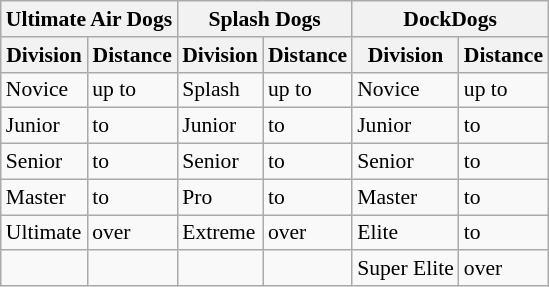<table class="wikitable" style="font-size: 90%;" padding="5">
<tr>
<th colspan="2">Ultimate Air Dogs</th>
<th colspan="2">Splash Dogs</th>
<th colspan="2">DockDogs</th>
</tr>
<tr>
<th>Division</th>
<th>Distance</th>
<th>Division</th>
<th>Distance</th>
<th>Division</th>
<th>Distance</th>
</tr>
<tr>
<td>Novice</td>
<td>up to </td>
<td>Splash</td>
<td>up to </td>
<td>Novice</td>
<td>up to </td>
</tr>
<tr>
<td>Junior</td>
<td> to </td>
<td>Junior</td>
<td> to </td>
<td>Junior</td>
<td> to </td>
</tr>
<tr>
<td>Senior</td>
<td>  to </td>
<td>Senior</td>
<td>  to </td>
<td>Senior</td>
<td>  to </td>
</tr>
<tr>
<td>Master</td>
<td> to </td>
<td>Pro</td>
<td> to </td>
<td>Master</td>
<td> to </td>
</tr>
<tr>
<td>Ultimate</td>
<td>over </td>
<td>Extreme</td>
<td>over </td>
<td>Elite</td>
<td> to </td>
</tr>
<tr>
<td></td>
<td></td>
<td></td>
<td></td>
<td>Super Elite</td>
<td>over </td>
</tr>
</table>
